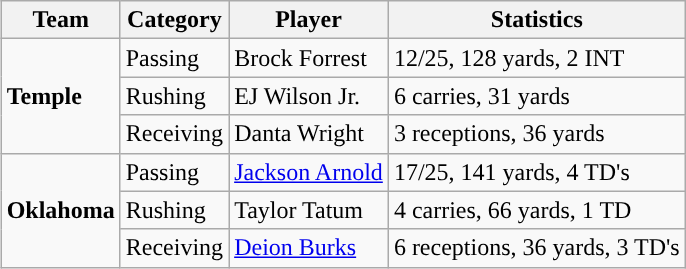<table class="wikitable" style="float: right;">
<tr>
<th>Team</th>
<th>Category</th>
<th>Player</th>
<th>Statistics</th>
</tr>
<tr>
<td rowspan=3><strong>Temple</strong></td>
<td>Passing</td>
<td>Brock Forrest</td>
<td>12/25, 128 yards, 2 INT</td>
</tr>
<tr>
<td>Rushing</td>
<td>EJ Wilson Jr.</td>
<td>6 carries, 31 yards</td>
</tr>
<tr>
<td>Receiving</td>
<td>Danta Wright</td>
<td>3 receptions, 36 yards</td>
</tr>
<tr>
<td rowspan=3><strong>Oklahoma</strong></td>
<td>Passing</td>
<td><a href='#'>Jackson Arnold</a></td>
<td>17/25, 141 yards, 4 TD's</td>
</tr>
<tr>
<td>Rushing</td>
<td>Taylor Tatum</td>
<td>4 carries, 66 yards, 1 TD</td>
</tr>
<tr>
<td>Receiving</td>
<td><a href='#'>Deion Burks</a></td>
<td>6 receptions, 36 yards, 3 TD's</td>
</tr>
</table>
